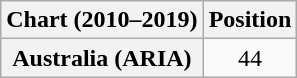<table class="wikitable plainrowheaders" style="text-align:center">
<tr>
<th>Chart (2010–2019)</th>
<th>Position</th>
</tr>
<tr>
<th scope="row">Australia (ARIA)</th>
<td>44</td>
</tr>
</table>
